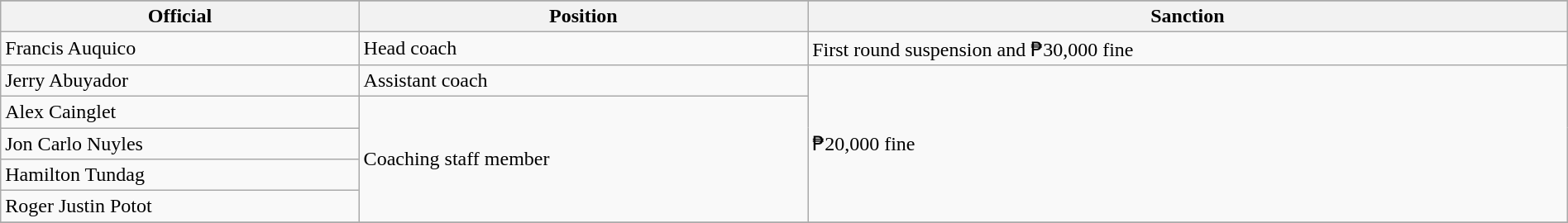<table class="wikitable sortable"  width=100%>
<tr>
</tr>
<tr>
<th>Official</th>
<th>Position</th>
<th>Sanction</th>
</tr>
<tr>
<td>Francis Auquico</td>
<td>Head coach</td>
<td>First round suspension and ₱30,000 fine</td>
</tr>
<tr>
<td>Jerry Abuyador</td>
<td>Assistant coach</td>
<td rowspan=5>₱20,000 fine</td>
</tr>
<tr>
<td>Alex Cainglet</td>
<td rowspan=4>Coaching staff member</td>
</tr>
<tr>
<td>Jon Carlo Nuyles</td>
</tr>
<tr>
<td>Hamilton Tundag</td>
</tr>
<tr>
<td>Roger Justin Potot</td>
</tr>
<tr>
</tr>
</table>
